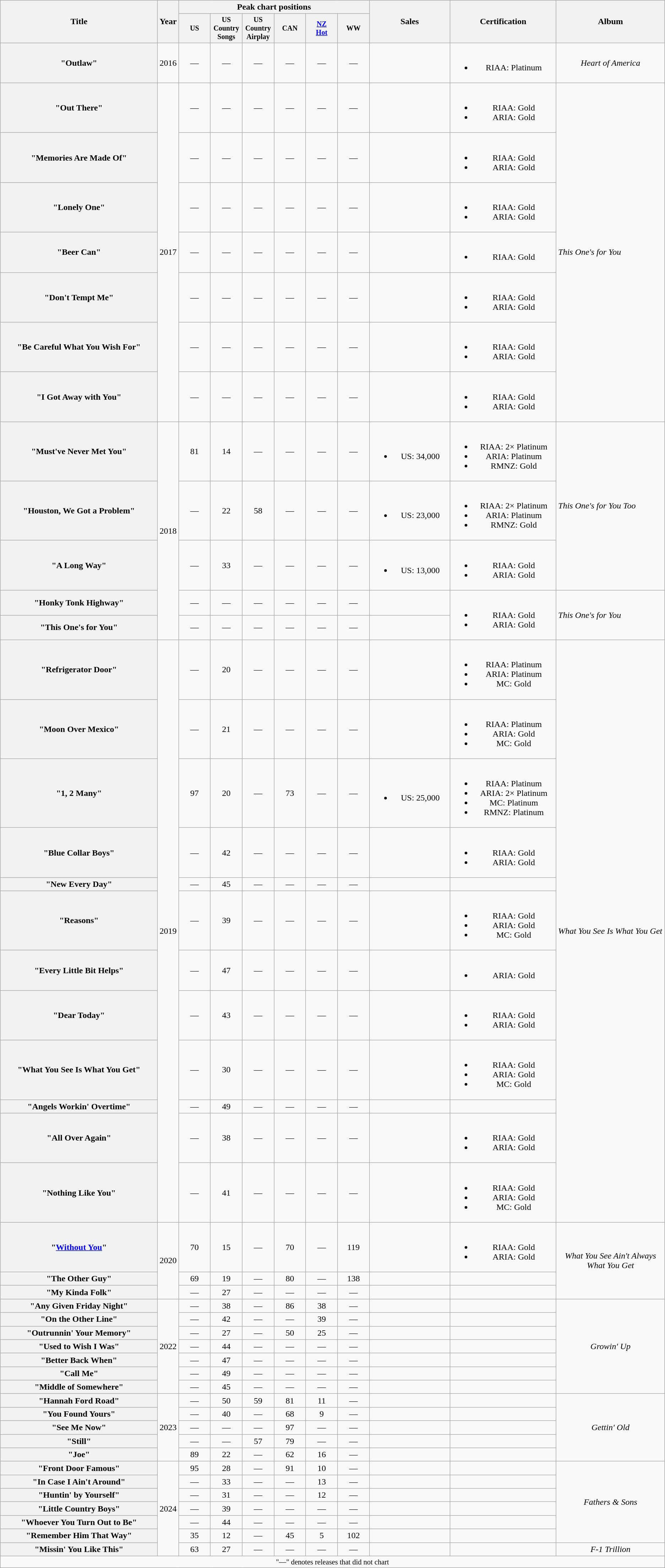<table class="wikitable plainrowheaders" style="text-align:center;">
<tr>
<th rowspan="2" style="width:18em;">Title</th>
<th rowspan="2">Year</th>
<th colspan="6">Peak chart positions</th>
<th rowspan="2" style="width:9em;">Sales</th>
<th rowspan="2" style="width:12em;">Certification</th>
<th rowspan="2">Album</th>
</tr>
<tr style="font-size:smaller;">
<th style="width:4em;">US<br></th>
<th style="width:4em;">US Country Songs<br></th>
<th style="width:4em;">US Country Airplay<br></th>
<th style="width:4em;">CAN<br></th>
<th style="width:4em;"><a href='#'>NZ<br>Hot</a><br></th>
<th style="width:4em;">WW<br></th>
</tr>
<tr>
<th scope="row">"Outlaw"<br></th>
<td>2016</td>
<td>—</td>
<td>—</td>
<td>—</td>
<td>—</td>
<td>—</td>
<td>—</td>
<td></td>
<td><br><ul><li>RIAA: Platinum</li></ul></td>
<td><em>Heart of America</em></td>
</tr>
<tr>
<th scope="row">"Out There"</th>
<td rowspan="7">2017</td>
<td>—</td>
<td>—</td>
<td>—</td>
<td>—</td>
<td>—</td>
<td>—</td>
<td></td>
<td><br><ul><li>RIAA: Gold</li><li>ARIA: Gold</li></ul></td>
<td rowspan="7" style="text-align:left;"><em>This One's for You</em></td>
</tr>
<tr>
<th scope="row">"Memories Are Made Of"</th>
<td>—</td>
<td>—</td>
<td>—</td>
<td>—</td>
<td>—</td>
<td>—</td>
<td></td>
<td><br><ul><li>RIAA: Gold</li><li>ARIA: Gold</li></ul></td>
</tr>
<tr>
<th scope="row">"Lonely One"</th>
<td>—</td>
<td>—</td>
<td>—</td>
<td>—</td>
<td>—</td>
<td>—</td>
<td></td>
<td><br><ul><li>RIAA: Gold</li><li>ARIA: Gold</li></ul></td>
</tr>
<tr>
<th scope="row">"Beer Can"</th>
<td>—</td>
<td>—</td>
<td>—</td>
<td>—</td>
<td>—</td>
<td>—</td>
<td></td>
<td><br><ul><li>RIAA: Gold</li></ul></td>
</tr>
<tr>
<th scope="row">"Don't Tempt Me"</th>
<td>—</td>
<td>—</td>
<td>—</td>
<td>—</td>
<td>—</td>
<td>—</td>
<td></td>
<td><br><ul><li>RIAA: Gold</li><li>ARIA: Gold</li></ul></td>
</tr>
<tr>
<th scope="row">"Be Careful What You Wish For"</th>
<td>—</td>
<td>—</td>
<td>—</td>
<td>—</td>
<td>—</td>
<td>—</td>
<td></td>
<td><br><ul><li>RIAA: Gold</li><li>ARIA: Gold</li></ul></td>
</tr>
<tr>
<th scope="row">"I Got Away with You"</th>
<td>—</td>
<td>—</td>
<td>—</td>
<td>—</td>
<td>—</td>
<td>—</td>
<td></td>
<td><br><ul><li>RIAA: Gold</li><li>ARIA: Gold</li></ul></td>
</tr>
<tr>
<th scope="row">"Must've Never Met You"</th>
<td rowspan="5">2018</td>
<td>81</td>
<td>14</td>
<td>—</td>
<td>—</td>
<td>—</td>
<td>—</td>
<td><br><ul><li>US: 34,000</li></ul></td>
<td><br><ul><li>RIAA: 2× Platinum</li><li>ARIA: Platinum</li><li>RMNZ: Gold</li></ul></td>
<td rowspan="3" style="text-align:left;"><em>This One's for You Too</em></td>
</tr>
<tr>
<th scope="row">"Houston, We Got a Problem"</th>
<td>—</td>
<td>22</td>
<td>58</td>
<td>—</td>
<td>—</td>
<td>—</td>
<td><br><ul><li>US: 23,000</li></ul></td>
<td><br><ul><li>RIAA: 2× Platinum</li><li>ARIA: Platinum</li><li>RMNZ: Gold</li></ul></td>
</tr>
<tr>
<th scope="row">"A Long Way"</th>
<td>—</td>
<td>33</td>
<td>—</td>
<td>—</td>
<td>—</td>
<td>—</td>
<td><br><ul><li>US: 13,000</li></ul></td>
<td><br><ul><li>RIAA: Gold</li><li>ARIA: Gold</li></ul></td>
</tr>
<tr>
<th scope="row">"Honky Tonk Highway"</th>
<td>—</td>
<td>—</td>
<td>—</td>
<td>—</td>
<td>—</td>
<td>—</td>
<td></td>
<td rowspan="2"><br><ul><li>RIAA: Gold</li><li>ARIA: Gold</li></ul></td>
<td rowspan="2" style="text-align:left;"><em>This One's for You</em></td>
</tr>
<tr>
<th scope="row">"This One's for You"</th>
<td>—</td>
<td>—</td>
<td>—</td>
<td>—</td>
<td>—</td>
<td>—</td>
<td></td>
</tr>
<tr>
<th scope="row">"Refrigerator Door"</th>
<td rowspan="12">2019</td>
<td>—</td>
<td>20</td>
<td>—</td>
<td>—</td>
<td>—</td>
<td>—</td>
<td></td>
<td><br><ul><li>RIAA: Platinum</li><li>ARIA: Platinum</li><li>MC: Gold</li></ul></td>
<td rowspan="12" style="text-align:left;"><em>What You See Is What You Get</em></td>
</tr>
<tr>
<th scope="row">"Moon Over Mexico"</th>
<td>—</td>
<td>21</td>
<td>—</td>
<td>—</td>
<td>—</td>
<td>—</td>
<td></td>
<td><br><ul><li>RIAA: Platinum</li><li>ARIA: Gold</li><li>MC: Gold</li></ul></td>
</tr>
<tr>
<th scope="row">"1, 2 Many"<br></th>
<td>97</td>
<td>20</td>
<td>—</td>
<td>73</td>
<td>—</td>
<td>—</td>
<td><br><ul><li>US: 25,000</li></ul></td>
<td><br><ul><li>RIAA: Platinum</li><li>ARIA: 2× Platinum</li><li>MC: Platinum</li><li>RMNZ: Platinum</li></ul></td>
</tr>
<tr>
<th scope="row">"Blue Collar Boys"</th>
<td>—</td>
<td>42</td>
<td>—</td>
<td>—</td>
<td>—</td>
<td>—</td>
<td></td>
<td><br><ul><li>RIAA: Gold</li><li>ARIA: Gold</li></ul></td>
</tr>
<tr>
<th scope="row">"New Every Day"</th>
<td>—</td>
<td>45</td>
<td>—</td>
<td>—</td>
<td>—</td>
<td>—</td>
<td></td>
<td></td>
</tr>
<tr>
<th scope="row">"Reasons"</th>
<td>—</td>
<td>39</td>
<td>—</td>
<td>—</td>
<td>—</td>
<td>—</td>
<td></td>
<td><br><ul><li>RIAA: Gold</li><li>ARIA: Gold</li><li>MC: Gold</li></ul></td>
</tr>
<tr>
<th scope="row">"Every Little Bit Helps"</th>
<td>—</td>
<td>47</td>
<td>—</td>
<td>—</td>
<td>—</td>
<td>—</td>
<td></td>
<td><br><ul><li>ARIA: Gold</li></ul></td>
</tr>
<tr>
<th scope="row">"Dear Today"</th>
<td>—</td>
<td>43</td>
<td>—</td>
<td>—</td>
<td>—</td>
<td>—</td>
<td></td>
<td><br><ul><li>RIAA: Gold</li><li>ARIA: Gold</li></ul></td>
</tr>
<tr>
<th scope="row">"What You See Is What You Get"</th>
<td>—</td>
<td>30</td>
<td>—</td>
<td>—</td>
<td>—</td>
<td>—</td>
<td></td>
<td><br><ul><li>RIAA: Gold</li><li>ARIA: Gold</li><li>MC: Gold</li></ul></td>
</tr>
<tr>
<th scope="row">"Angels Workin' Overtime"</th>
<td>—</td>
<td>49</td>
<td>—</td>
<td>—</td>
<td>—</td>
<td>—</td>
<td></td>
<td></td>
</tr>
<tr>
<th scope="row">"All Over Again"</th>
<td>—</td>
<td>38</td>
<td>—</td>
<td>—</td>
<td>—</td>
<td>—</td>
<td></td>
<td><br><ul><li>RIAA: Gold</li><li>ARIA: Gold</li></ul></td>
</tr>
<tr>
<th scope="row">"Nothing Like You"</th>
<td>—</td>
<td>41</td>
<td>—</td>
<td>—</td>
<td>—</td>
<td>—</td>
<td></td>
<td><br><ul><li>RIAA: Gold</li><li>ARIA: Gold</li><li>MC: Gold</li></ul></td>
</tr>
<tr>
<th scope="row">"<a href='#'>Without You</a>"<br></th>
<td rowspan="3">2020</td>
<td>70</td>
<td>15</td>
<td>—</td>
<td>70</td>
<td>—</td>
<td>119</td>
<td></td>
<td><br><ul><li>RIAA: Gold</li><li>ARIA: Gold</li></ul></td>
<td rowspan="3"><em>What You See Ain't Always What You Get</em></td>
</tr>
<tr>
<th scope="row">"The Other Guy"</th>
<td>69</td>
<td>19</td>
<td>—</td>
<td>80</td>
<td>—</td>
<td>138</td>
<td></td>
<td></td>
</tr>
<tr>
<th scope="row">"My Kinda Folk"</th>
<td>—</td>
<td>27</td>
<td>—</td>
<td>—</td>
<td>—</td>
<td>—</td>
<td></td>
<td></td>
</tr>
<tr>
<th scope="row">"Any Given Friday Night"</th>
<td rowspan="7">2022</td>
<td>—</td>
<td>38</td>
<td>—</td>
<td>86</td>
<td>38</td>
<td>—</td>
<td></td>
<td></td>
<td rowspan="7"><em>Growin' Up</em></td>
</tr>
<tr>
<th scope="row">"On the Other Line"</th>
<td>—</td>
<td>42</td>
<td>—</td>
<td>—</td>
<td>39</td>
<td>—</td>
<td></td>
<td></td>
</tr>
<tr>
<th scope="row">"Outrunnin' Your Memory"<br></th>
<td>—</td>
<td>27</td>
<td>—</td>
<td>50</td>
<td>25</td>
<td>—</td>
<td></td>
<td></td>
</tr>
<tr>
<th scope="row">"Used to Wish I Was"</th>
<td>—</td>
<td>44</td>
<td>—</td>
<td>—</td>
<td>—</td>
<td>—</td>
<td></td>
<td></td>
</tr>
<tr>
<th scope="row">"Better Back When"</th>
<td>—</td>
<td>47</td>
<td>—</td>
<td>—</td>
<td>—</td>
<td>—</td>
<td></td>
<td></td>
</tr>
<tr>
<th scope="row">"Call Me"</th>
<td>—</td>
<td>49</td>
<td>—</td>
<td>—</td>
<td>—</td>
<td>—</td>
<td></td>
<td></td>
</tr>
<tr>
<th scope="row">"Middle of Somewhere"</th>
<td>—</td>
<td>45</td>
<td>—</td>
<td>—</td>
<td>—</td>
<td>—</td>
<td></td>
<td></td>
</tr>
<tr>
<th scope="row">"Hannah Ford Road"</th>
<td rowspan="5">2023</td>
<td>—</td>
<td>50</td>
<td>59</td>
<td>81</td>
<td>11</td>
<td>—</td>
<td></td>
<td></td>
<td rowspan="5"><em>Gettin' Old</em></td>
</tr>
<tr>
<th scope="row">"You Found Yours"</th>
<td>—</td>
<td>40</td>
<td>—</td>
<td>68</td>
<td>9</td>
<td>—</td>
<td></td>
<td></td>
</tr>
<tr>
<th scope="row">"See Me Now"</th>
<td>—</td>
<td>—</td>
<td>—</td>
<td>97</td>
<td>—</td>
<td>—</td>
<td></td>
<td></td>
</tr>
<tr>
<th scope="row">"Still"</th>
<td>—</td>
<td>—</td>
<td>57</td>
<td>79</td>
<td>—</td>
<td>—</td>
<td></td>
<td></td>
</tr>
<tr>
<th scope="row">"Joe"</th>
<td>89</td>
<td>22</td>
<td>—</td>
<td>62</td>
<td>16</td>
<td>—</td>
<td></td>
<td></td>
</tr>
<tr>
<th scope="row">"Front Door Famous"</th>
<td rowspan="7">2024</td>
<td>95</td>
<td>28</td>
<td>—</td>
<td>91</td>
<td>10</td>
<td>—</td>
<td></td>
<td></td>
<td rowspan="6"><em>Fathers & Sons</em></td>
</tr>
<tr>
<th scope="row">"In Case I Ain't Around"</th>
<td>—</td>
<td>33</td>
<td>—</td>
<td>—</td>
<td>13</td>
<td>—</td>
<td></td>
<td></td>
</tr>
<tr>
<th scope="row">"Huntin' by Yourself"</th>
<td>—</td>
<td>31</td>
<td>—</td>
<td>—</td>
<td>12</td>
<td>—</td>
<td></td>
<td></td>
</tr>
<tr>
<th scope="row">"Little Country Boys"</th>
<td>—</td>
<td>39</td>
<td>—</td>
<td>—</td>
<td>—</td>
<td>—</td>
<td></td>
<td></td>
</tr>
<tr>
<th scope="row">"Whoever You Turn Out to Be"</th>
<td>—</td>
<td>44</td>
<td>—</td>
<td>—</td>
<td>—</td>
<td>—</td>
<td></td>
<td></td>
</tr>
<tr>
<th scope="row">"Remember Him That Way"</th>
<td>35</td>
<td>12</td>
<td>—</td>
<td>45</td>
<td>5</td>
<td>102</td>
<td></td>
<td></td>
</tr>
<tr>
<th scope="row">"Missin' You Like This"<br></th>
<td>63<br></td>
<td>27</td>
<td>—</td>
<td>—</td>
<td>—</td>
<td>—</td>
<td></td>
<td></td>
<td><em>F-1 Trillion</em></td>
</tr>
<tr>
<td colspan="11" style="font-size:85%">"—" denotes releases that did not chart</td>
</tr>
</table>
